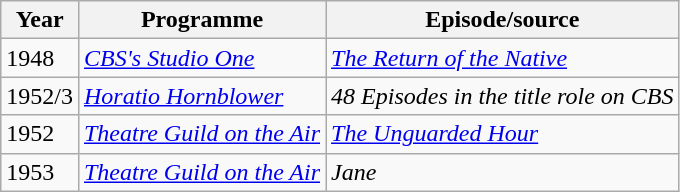<table class="wikitable">
<tr>
<th>Year</th>
<th>Programme</th>
<th>Episode/source</th>
</tr>
<tr>
<td>1948</td>
<td><em><a href='#'>CBS's Studio One</a></em></td>
<td><em><a href='#'>The Return of the Native</a></em></td>
</tr>
<tr>
<td>1952/3</td>
<td><em><a href='#'>Horatio Hornblower</a></em></td>
<td><em>48 Episodes in the title role on CBS</em></td>
</tr>
<tr>
<td>1952</td>
<td><em><a href='#'>Theatre Guild on the Air</a></em></td>
<td><em><a href='#'>The Unguarded Hour</a></em></td>
</tr>
<tr>
<td>1953</td>
<td><em><a href='#'>Theatre Guild on the Air</a></em></td>
<td><em>Jane</em></td>
</tr>
</table>
